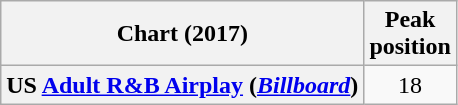<table class="wikitable sortable plainrowheaders">
<tr>
<th scope="col">Chart (2017)</th>
<th scope="col">Peak<br>position</th>
</tr>
<tr>
<th scope="row">US <a href='#'>Adult R&B Airplay</a> (<em><a href='#'>Billboard</a></em>)</th>
<td align="center">18</td>
</tr>
</table>
